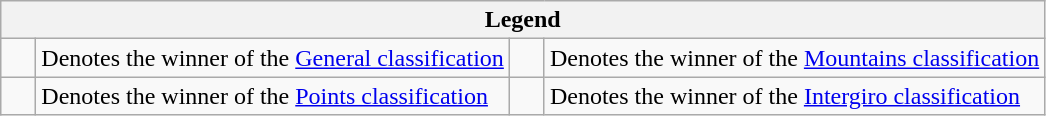<table class="wikitable">
<tr>
<th colspan=4>Legend</th>
</tr>
<tr>
<td>    </td>
<td>Denotes the winner of the <a href='#'>General classification</a></td>
<td>    </td>
<td>Denotes the winner of the <a href='#'>Mountains classification</a></td>
</tr>
<tr>
<td>    </td>
<td>Denotes the winner of the <a href='#'>Points classification</a></td>
<td>    </td>
<td>Denotes the winner of the <a href='#'>Intergiro classification</a></td>
</tr>
</table>
